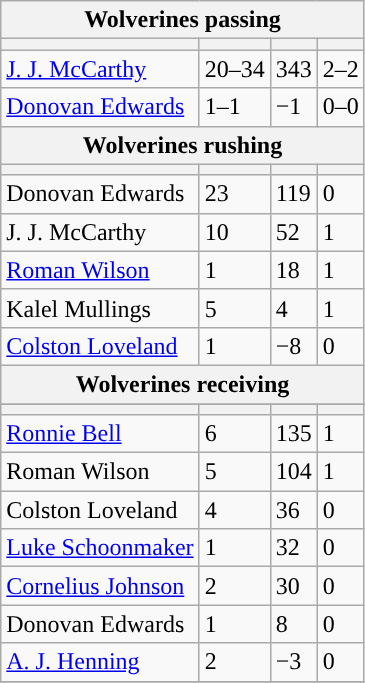<table class="wikitable plainrowheaders">
<tr>
<th colspan="6">Wolverines passing</th>
</tr>
<tr>
<th scope="col"></th>
<th scope="col"></th>
<th scope="col"></th>
<th scope="col"></th>
</tr>
<tr>
<td><a href='#'>J. J. McCarthy</a></td>
<td>20–34</td>
<td>343</td>
<td>2–2</td>
</tr>
<tr>
<td><a href='#'>Donovan Edwards</a></td>
<td>1–1</td>
<td>−1</td>
<td>0–0</td>
</tr>
<tr>
<th colspan="6">Wolverines rushing</th>
</tr>
<tr>
<th scope="col"></th>
<th scope="col"></th>
<th scope="col"></th>
<th scope="col"></th>
</tr>
<tr>
<td>Donovan Edwards</td>
<td>23</td>
<td>119</td>
<td>0</td>
</tr>
<tr>
<td>J. J. McCarthy</td>
<td>10</td>
<td>52</td>
<td>1</td>
</tr>
<tr>
<td><a href='#'>Roman Wilson</a></td>
<td>1</td>
<td>18</td>
<td>1</td>
</tr>
<tr>
<td>Kalel Mullings</td>
<td>5</td>
<td>4</td>
<td>1</td>
</tr>
<tr>
<td><a href='#'>Colston Loveland</a></td>
<td>1</td>
<td>−8</td>
<td>0</td>
</tr>
<tr>
<th colspan="6">Wolverines receiving</th>
</tr>
<tr>
</tr>
<tr>
<th scope="col"></th>
<th scope="col"></th>
<th scope="col"></th>
<th scope="col"></th>
</tr>
<tr>
<td><a href='#'>Ronnie Bell</a></td>
<td>6</td>
<td>135</td>
<td>1</td>
</tr>
<tr>
<td>Roman Wilson</td>
<td>5</td>
<td>104</td>
<td>1</td>
</tr>
<tr>
<td>Colston Loveland</td>
<td>4</td>
<td>36</td>
<td>0</td>
</tr>
<tr>
<td><a href='#'>Luke Schoonmaker</a></td>
<td>1</td>
<td>32</td>
<td>0</td>
</tr>
<tr>
<td><a href='#'>Cornelius Johnson</a></td>
<td>2</td>
<td>30</td>
<td>0</td>
</tr>
<tr>
<td>Donovan Edwards</td>
<td>1</td>
<td>8</td>
<td>0</td>
</tr>
<tr>
<td><a href='#'>A. J. Henning</a></td>
<td>2</td>
<td>−3</td>
<td>0</td>
</tr>
<tr>
</tr>
</table>
